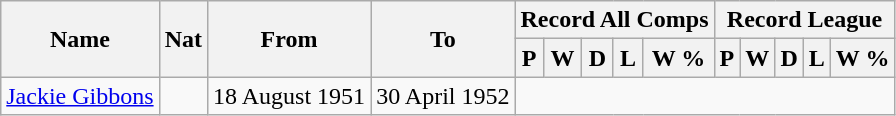<table style="text-align: center" class="wikitable">
<tr>
<th rowspan="2">Name</th>
<th rowspan="2">Nat</th>
<th rowspan="2">From</th>
<th rowspan="2">To</th>
<th colspan="5">Record All Comps</th>
<th colspan="5">Record League</th>
</tr>
<tr>
<th>P</th>
<th>W</th>
<th>D</th>
<th>L</th>
<th>W %</th>
<th>P</th>
<th>W</th>
<th>D</th>
<th>L</th>
<th>W %</th>
</tr>
<tr>
<td style="text-align:left;"><a href='#'>Jackie Gibbons</a></td>
<td></td>
<td style="text-align:left;">18 August 1951</td>
<td style="text-align:left;">30 April 1952<br>
</td>
</tr>
</table>
